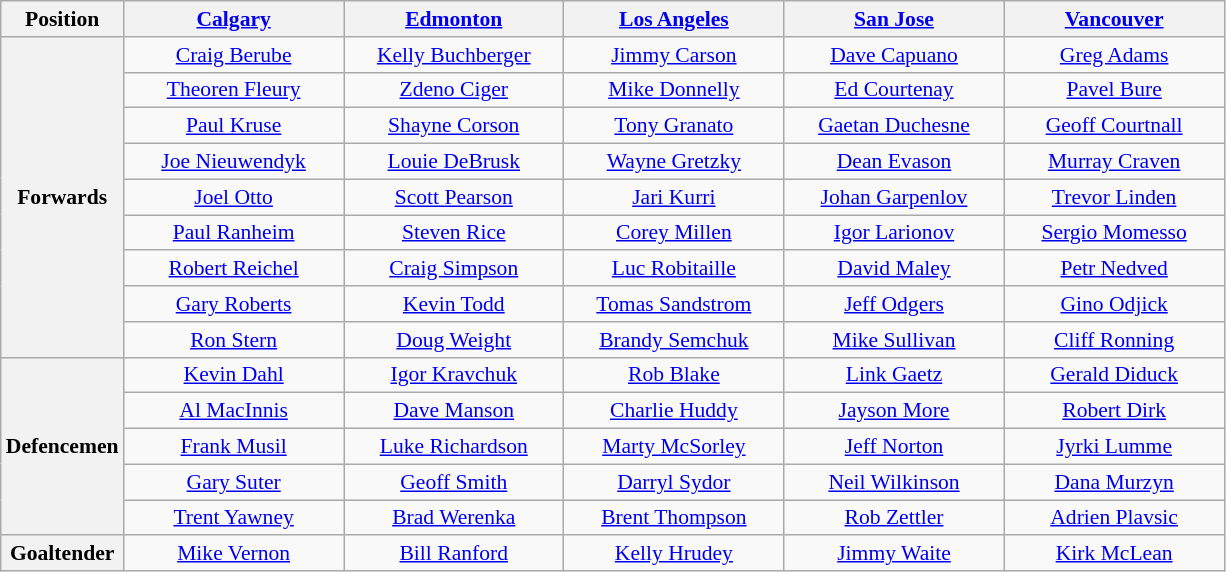<table class="wikitable" style="font-size:90%;text-align:center;">
<tr>
<th scope=col>Position</th>
<th scope=col width="140"><a href='#'>Calgary</a></th>
<th scope=col width="140"><a href='#'>Edmonton</a></th>
<th scope=col width="140"><a href='#'>Los Angeles</a></th>
<th scope=col width="140"><a href='#'>San Jose</a></th>
<th scope=col width="140"><a href='#'>Vancouver</a></th>
</tr>
<tr>
<th scope="row" rowspan="9">Forwards</th>
<td><a href='#'>Craig Berube</a></td>
<td><a href='#'>Kelly Buchberger</a></td>
<td><a href='#'>Jimmy Carson</a></td>
<td><a href='#'>Dave Capuano</a></td>
<td><a href='#'>Greg Adams</a></td>
</tr>
<tr>
<td><a href='#'>Theoren Fleury</a></td>
<td><a href='#'>Zdeno Ciger</a></td>
<td><a href='#'>Mike Donnelly</a></td>
<td><a href='#'>Ed Courtenay</a></td>
<td><a href='#'>Pavel Bure</a></td>
</tr>
<tr>
<td><a href='#'>Paul Kruse</a></td>
<td><a href='#'>Shayne Corson</a></td>
<td><a href='#'>Tony Granato</a></td>
<td><a href='#'>Gaetan Duchesne</a></td>
<td><a href='#'>Geoff Courtnall</a></td>
</tr>
<tr>
<td><a href='#'>Joe Nieuwendyk</a></td>
<td><a href='#'>Louie DeBrusk</a></td>
<td><a href='#'>Wayne Gretzky</a></td>
<td><a href='#'>Dean Evason</a></td>
<td><a href='#'>Murray Craven</a></td>
</tr>
<tr>
<td><a href='#'>Joel Otto</a></td>
<td><a href='#'>Scott Pearson</a></td>
<td><a href='#'>Jari Kurri</a></td>
<td><a href='#'>Johan Garpenlov</a></td>
<td><a href='#'>Trevor Linden</a></td>
</tr>
<tr>
<td><a href='#'>Paul Ranheim</a></td>
<td><a href='#'>Steven Rice</a></td>
<td><a href='#'>Corey Millen</a></td>
<td><a href='#'>Igor Larionov</a></td>
<td><a href='#'>Sergio Momesso</a></td>
</tr>
<tr>
<td><a href='#'>Robert Reichel</a></td>
<td><a href='#'>Craig Simpson</a></td>
<td><a href='#'>Luc Robitaille</a></td>
<td><a href='#'>David Maley</a></td>
<td><a href='#'>Petr Nedved</a></td>
</tr>
<tr>
<td><a href='#'>Gary Roberts</a></td>
<td><a href='#'>Kevin Todd</a></td>
<td><a href='#'>Tomas Sandstrom</a></td>
<td><a href='#'>Jeff Odgers</a></td>
<td><a href='#'>Gino Odjick</a></td>
</tr>
<tr>
<td><a href='#'>Ron Stern</a></td>
<td><a href='#'>Doug Weight</a></td>
<td><a href='#'>Brandy Semchuk</a></td>
<td><a href='#'>Mike Sullivan</a></td>
<td><a href='#'>Cliff Ronning</a></td>
</tr>
<tr>
<th scope="row" rowspan="5">Defencemen</th>
<td><a href='#'>Kevin Dahl</a></td>
<td><a href='#'>Igor Kravchuk</a></td>
<td><a href='#'>Rob Blake</a></td>
<td><a href='#'>Link Gaetz</a></td>
<td><a href='#'>Gerald Diduck</a></td>
</tr>
<tr>
<td><a href='#'>Al MacInnis</a></td>
<td><a href='#'>Dave Manson</a></td>
<td><a href='#'>Charlie Huddy</a></td>
<td><a href='#'>Jayson More</a></td>
<td><a href='#'>Robert Dirk</a></td>
</tr>
<tr>
<td><a href='#'>Frank Musil</a></td>
<td><a href='#'>Luke Richardson</a></td>
<td><a href='#'>Marty McSorley</a></td>
<td><a href='#'>Jeff Norton</a></td>
<td><a href='#'>Jyrki Lumme</a></td>
</tr>
<tr>
<td><a href='#'>Gary Suter</a></td>
<td><a href='#'>Geoff Smith</a></td>
<td><a href='#'>Darryl Sydor</a></td>
<td><a href='#'>Neil Wilkinson</a></td>
<td><a href='#'>Dana Murzyn</a></td>
</tr>
<tr>
<td><a href='#'>Trent Yawney</a></td>
<td><a href='#'>Brad Werenka</a></td>
<td><a href='#'>Brent Thompson</a></td>
<td><a href='#'>Rob Zettler</a></td>
<td><a href='#'>Adrien Plavsic</a></td>
</tr>
<tr>
<th scope="row">Goaltender</th>
<td><a href='#'>Mike Vernon</a></td>
<td><a href='#'>Bill Ranford</a></td>
<td><a href='#'>Kelly Hrudey</a></td>
<td><a href='#'>Jimmy Waite</a></td>
<td><a href='#'>Kirk McLean</a></td>
</tr>
</table>
